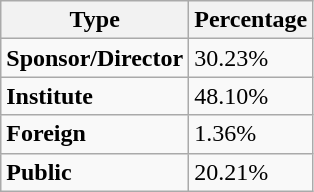<table class="wikitable">
<tr>
<th>Type</th>
<th>Percentage</th>
</tr>
<tr>
<td><strong>Sponsor/Director</strong></td>
<td>30.23%</td>
</tr>
<tr>
<td><strong>Institute</strong></td>
<td>48.10%</td>
</tr>
<tr>
<td><strong>Foreign</strong></td>
<td>1.36%</td>
</tr>
<tr>
<td><strong>Public</strong></td>
<td>20.21%</td>
</tr>
</table>
